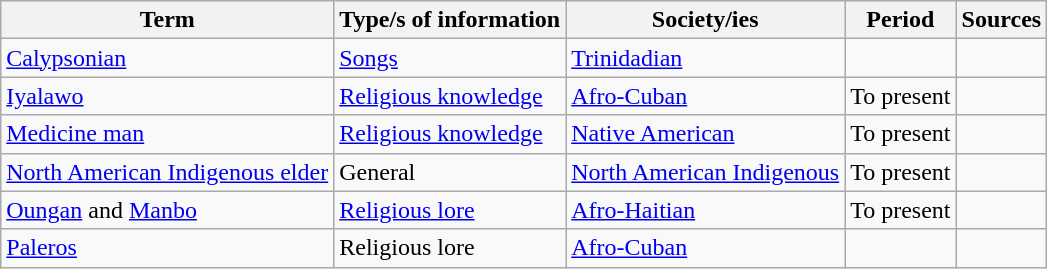<table class="wikitable">
<tr>
<th>Term</th>
<th>Type/s of information</th>
<th>Society/ies</th>
<th>Period</th>
<th>Sources</th>
</tr>
<tr>
<td><a href='#'>Calypsonian</a></td>
<td><a href='#'>Songs</a></td>
<td><a href='#'>Trinidadian</a></td>
<td></td>
<td></td>
</tr>
<tr>
<td><a href='#'>Iyalawo</a></td>
<td><a href='#'>Religious knowledge</a></td>
<td><a href='#'>Afro-Cuban</a></td>
<td>To present</td>
<td></td>
</tr>
<tr>
<td><a href='#'>Medicine man</a></td>
<td><a href='#'>Religious knowledge</a></td>
<td><a href='#'>Native American</a></td>
<td>To present</td>
<td></td>
</tr>
<tr>
<td><a href='#'>North American Indigenous elder</a></td>
<td>General</td>
<td><a href='#'>North American Indigenous</a></td>
<td>To present</td>
<td></td>
</tr>
<tr>
<td><a href='#'>Oungan</a> and <a href='#'>Manbo</a></td>
<td><a href='#'>Religious lore</a></td>
<td><a href='#'>Afro-Haitian</a></td>
<td>To present</td>
<td></td>
</tr>
<tr>
<td><a href='#'>Paleros</a></td>
<td>Religious lore</td>
<td><a href='#'>Afro-Cuban</a></td>
<td></td>
<td></td>
</tr>
</table>
